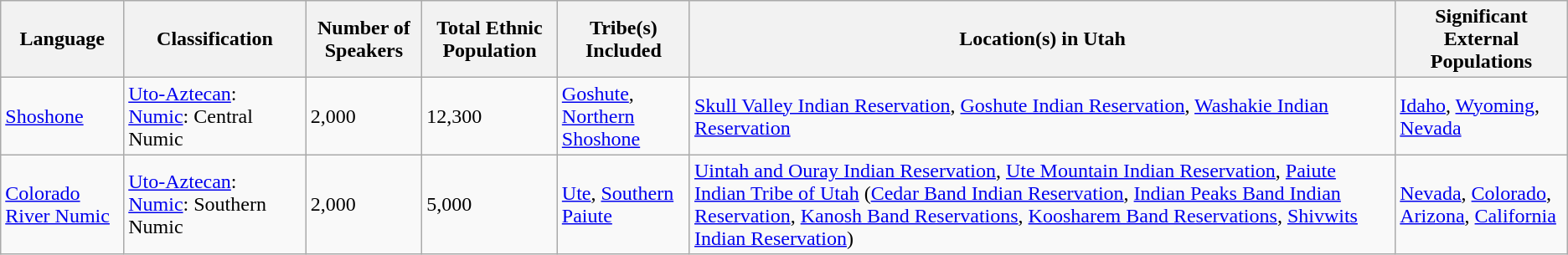<table class="wikitable sortable">
<tr>
<th>Language</th>
<th>Classification</th>
<th>Number of Speakers</th>
<th>Total Ethnic Population</th>
<th>Tribe(s) Included</th>
<th>Location(s) in Utah</th>
<th>Significant External Populations</th>
</tr>
<tr>
<td><a href='#'>Shoshone</a></td>
<td><a href='#'>Uto-Aztecan</a>: <a href='#'>Numic</a>: Central Numic</td>
<td>2,000</td>
<td>12,300</td>
<td><a href='#'>Goshute</a>, <a href='#'>Northern Shoshone</a></td>
<td><a href='#'>Skull Valley Indian Reservation</a>, <a href='#'>Goshute Indian Reservation</a>, <a href='#'>Washakie Indian Reservation</a></td>
<td><a href='#'>Idaho</a>, <a href='#'>Wyoming</a>, <a href='#'>Nevada</a></td>
</tr>
<tr>
<td><a href='#'>Colorado River Numic</a></td>
<td><a href='#'>Uto-Aztecan</a>: <a href='#'>Numic</a>: Southern Numic</td>
<td>2,000</td>
<td>5,000</td>
<td><a href='#'>Ute</a>, <a href='#'>Southern Paiute</a></td>
<td><a href='#'>Uintah and Ouray Indian Reservation</a>, <a href='#'>Ute Mountain Indian Reservation</a>, <a href='#'>Paiute Indian Tribe of Utah</a> (<a href='#'>Cedar Band Indian Reservation</a>, <a href='#'>Indian Peaks Band Indian Reservation</a>, <a href='#'>Kanosh Band Reservations</a>, <a href='#'>Koosharem Band Reservations</a>, <a href='#'>Shivwits Indian Reservation</a>)</td>
<td><a href='#'>Nevada</a>, <a href='#'>Colorado</a>, <a href='#'>Arizona</a>, <a href='#'>California</a></td>
</tr>
</table>
